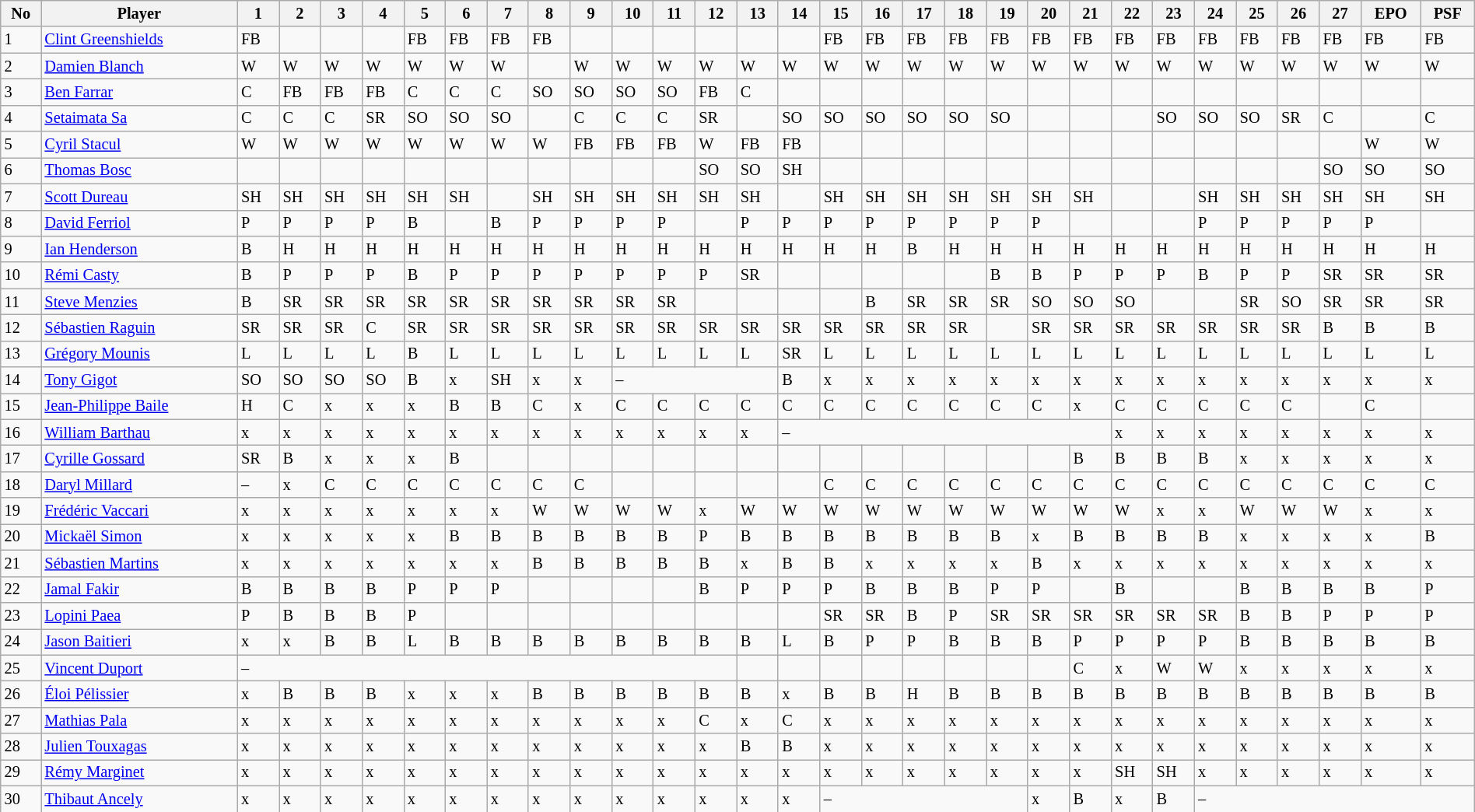<table class="wikitable"  style="font-size:85%; width:100%;">
<tr>
<th>No</th>
<th>Player</th>
<th>1</th>
<th>2</th>
<th>3</th>
<th>4</th>
<th>5</th>
<th>6</th>
<th>7</th>
<th>8</th>
<th>9</th>
<th>10</th>
<th>11</th>
<th>12</th>
<th>13</th>
<th>14</th>
<th>15</th>
<th>16</th>
<th>17</th>
<th>18</th>
<th>19</th>
<th>20</th>
<th>21</th>
<th>22</th>
<th>23</th>
<th>24</th>
<th>25</th>
<th>26</th>
<th>27</th>
<th>EPO</th>
<th>PSF</th>
</tr>
<tr>
<td>1</td>
<td><a href='#'>Clint Greenshields</a></td>
<td>FB</td>
<td></td>
<td></td>
<td></td>
<td>FB</td>
<td>FB</td>
<td>FB</td>
<td>FB</td>
<td></td>
<td></td>
<td></td>
<td></td>
<td></td>
<td></td>
<td>FB</td>
<td>FB</td>
<td>FB</td>
<td>FB</td>
<td>FB</td>
<td>FB</td>
<td>FB</td>
<td>FB</td>
<td>FB</td>
<td>FB</td>
<td>FB</td>
<td>FB</td>
<td>FB</td>
<td>FB</td>
<td>FB</td>
</tr>
<tr>
<td>2</td>
<td><a href='#'>Damien Blanch</a></td>
<td>W</td>
<td>W</td>
<td>W</td>
<td>W</td>
<td>W</td>
<td>W</td>
<td>W</td>
<td></td>
<td>W</td>
<td>W</td>
<td>W</td>
<td>W</td>
<td>W</td>
<td>W</td>
<td>W</td>
<td>W</td>
<td>W</td>
<td>W</td>
<td>W</td>
<td>W</td>
<td>W</td>
<td>W</td>
<td>W</td>
<td>W</td>
<td>W</td>
<td>W</td>
<td>W</td>
<td>W</td>
<td>W</td>
</tr>
<tr>
<td>3</td>
<td><a href='#'>Ben Farrar</a></td>
<td>C</td>
<td>FB</td>
<td>FB</td>
<td>FB</td>
<td>C</td>
<td>C</td>
<td>C</td>
<td>SO</td>
<td>SO</td>
<td>SO</td>
<td>SO</td>
<td>FB</td>
<td>C</td>
<td></td>
<td></td>
<td></td>
<td></td>
<td></td>
<td></td>
<td></td>
<td></td>
<td></td>
<td></td>
<td></td>
<td></td>
<td></td>
<td></td>
<td></td>
<td></td>
</tr>
<tr>
<td>4</td>
<td><a href='#'>Setaimata Sa</a></td>
<td>C</td>
<td>C</td>
<td>C</td>
<td>SR</td>
<td>SO</td>
<td>SO</td>
<td>SO</td>
<td></td>
<td>C</td>
<td>C</td>
<td>C</td>
<td>SR</td>
<td></td>
<td>SO</td>
<td>SO</td>
<td>SO</td>
<td>SO</td>
<td>SO</td>
<td>SO</td>
<td></td>
<td></td>
<td></td>
<td>SO</td>
<td>SO</td>
<td>SO</td>
<td>SR</td>
<td>C</td>
<td></td>
<td>C</td>
</tr>
<tr>
<td>5</td>
<td><a href='#'>Cyril Stacul</a></td>
<td>W</td>
<td>W</td>
<td>W</td>
<td>W</td>
<td>W</td>
<td>W</td>
<td>W</td>
<td>W</td>
<td>FB</td>
<td>FB</td>
<td>FB</td>
<td>W</td>
<td>FB</td>
<td>FB</td>
<td></td>
<td></td>
<td></td>
<td></td>
<td></td>
<td></td>
<td></td>
<td></td>
<td></td>
<td></td>
<td></td>
<td></td>
<td></td>
<td>W</td>
<td>W</td>
</tr>
<tr>
<td>6</td>
<td><a href='#'>Thomas Bosc</a></td>
<td></td>
<td></td>
<td></td>
<td></td>
<td></td>
<td></td>
<td></td>
<td></td>
<td></td>
<td></td>
<td></td>
<td>SO</td>
<td>SO</td>
<td>SH</td>
<td></td>
<td></td>
<td></td>
<td></td>
<td></td>
<td></td>
<td></td>
<td></td>
<td></td>
<td></td>
<td></td>
<td></td>
<td>SO</td>
<td>SO</td>
<td>SO</td>
</tr>
<tr>
<td>7</td>
<td><a href='#'>Scott Dureau</a></td>
<td>SH</td>
<td>SH</td>
<td>SH</td>
<td>SH</td>
<td>SH</td>
<td>SH</td>
<td></td>
<td>SH</td>
<td>SH</td>
<td>SH</td>
<td>SH</td>
<td>SH</td>
<td>SH</td>
<td></td>
<td>SH</td>
<td>SH</td>
<td>SH</td>
<td>SH</td>
<td>SH</td>
<td>SH</td>
<td>SH</td>
<td></td>
<td></td>
<td>SH</td>
<td>SH</td>
<td>SH</td>
<td>SH</td>
<td>SH</td>
<td>SH</td>
</tr>
<tr>
<td>8</td>
<td><a href='#'>David Ferriol</a></td>
<td>P</td>
<td>P</td>
<td>P</td>
<td>P</td>
<td>B</td>
<td></td>
<td>B</td>
<td>P</td>
<td>P</td>
<td>P</td>
<td>P</td>
<td></td>
<td>P</td>
<td>P</td>
<td>P</td>
<td>P</td>
<td>P</td>
<td>P</td>
<td>P</td>
<td>P</td>
<td></td>
<td></td>
<td></td>
<td>P</td>
<td>P</td>
<td>P</td>
<td>P</td>
<td>P</td>
<td></td>
</tr>
<tr>
<td>9</td>
<td><a href='#'>Ian Henderson</a></td>
<td>B</td>
<td>H</td>
<td>H</td>
<td>H</td>
<td>H</td>
<td>H</td>
<td>H</td>
<td>H</td>
<td>H</td>
<td>H</td>
<td>H</td>
<td>H</td>
<td>H</td>
<td>H</td>
<td>H</td>
<td>H</td>
<td>B</td>
<td>H</td>
<td>H</td>
<td>H</td>
<td>H</td>
<td>H</td>
<td>H</td>
<td>H</td>
<td>H</td>
<td>H</td>
<td>H</td>
<td>H</td>
<td>H</td>
</tr>
<tr>
<td>10</td>
<td><a href='#'>Rémi Casty</a></td>
<td>B</td>
<td>P</td>
<td>P</td>
<td>P</td>
<td>B</td>
<td>P</td>
<td>P</td>
<td>P</td>
<td>P</td>
<td>P</td>
<td>P</td>
<td>P</td>
<td>SR</td>
<td></td>
<td></td>
<td></td>
<td></td>
<td></td>
<td>B</td>
<td>B</td>
<td>P</td>
<td>P</td>
<td>P</td>
<td>B</td>
<td>P</td>
<td>P</td>
<td>SR</td>
<td>SR</td>
<td>SR</td>
</tr>
<tr>
<td>11</td>
<td><a href='#'>Steve Menzies</a></td>
<td>B</td>
<td>SR</td>
<td>SR</td>
<td>SR</td>
<td>SR</td>
<td>SR</td>
<td>SR</td>
<td>SR</td>
<td>SR</td>
<td>SR</td>
<td>SR</td>
<td></td>
<td></td>
<td></td>
<td></td>
<td>B</td>
<td>SR</td>
<td>SR</td>
<td>SR</td>
<td>SO</td>
<td>SO</td>
<td>SO</td>
<td></td>
<td></td>
<td>SR</td>
<td>SO</td>
<td>SR</td>
<td>SR</td>
<td>SR</td>
</tr>
<tr>
<td>12</td>
<td><a href='#'>Sébastien Raguin</a></td>
<td>SR</td>
<td>SR</td>
<td>SR</td>
<td>C</td>
<td>SR</td>
<td>SR</td>
<td>SR</td>
<td>SR</td>
<td>SR</td>
<td>SR</td>
<td>SR</td>
<td>SR</td>
<td>SR</td>
<td>SR</td>
<td>SR</td>
<td>SR</td>
<td>SR</td>
<td>SR</td>
<td></td>
<td>SR</td>
<td>SR</td>
<td>SR</td>
<td>SR</td>
<td>SR</td>
<td>SR</td>
<td>SR</td>
<td>B</td>
<td>B</td>
<td>B</td>
</tr>
<tr>
<td>13</td>
<td><a href='#'>Grégory Mounis</a></td>
<td>L</td>
<td>L</td>
<td>L</td>
<td>L</td>
<td>B</td>
<td>L</td>
<td>L</td>
<td>L</td>
<td>L</td>
<td>L</td>
<td>L</td>
<td>L</td>
<td>L</td>
<td>SR</td>
<td>L</td>
<td>L</td>
<td>L</td>
<td>L</td>
<td>L</td>
<td>L</td>
<td>L</td>
<td>L</td>
<td>L</td>
<td>L</td>
<td>L</td>
<td>L</td>
<td>L</td>
<td>L</td>
<td>L</td>
</tr>
<tr>
<td>14</td>
<td><a href='#'>Tony Gigot</a></td>
<td>SO</td>
<td>SO</td>
<td>SO</td>
<td>SO</td>
<td>B</td>
<td>x</td>
<td>SH</td>
<td>x</td>
<td>x</td>
<td colspan="4">–</td>
<td>B</td>
<td>x</td>
<td>x</td>
<td>x</td>
<td>x</td>
<td>x</td>
<td>x</td>
<td>x</td>
<td>x</td>
<td>x</td>
<td>x</td>
<td>x</td>
<td>x</td>
<td>x</td>
<td>x</td>
<td>x</td>
</tr>
<tr>
<td>15</td>
<td><a href='#'>Jean-Philippe Baile</a></td>
<td>H</td>
<td>C</td>
<td>x</td>
<td>x</td>
<td>x</td>
<td>B</td>
<td>B</td>
<td>C</td>
<td>x</td>
<td>C</td>
<td>C</td>
<td>C</td>
<td>C</td>
<td>C</td>
<td>C</td>
<td>C</td>
<td>C</td>
<td>C</td>
<td>C</td>
<td>C</td>
<td>x</td>
<td>C</td>
<td>C</td>
<td>C</td>
<td>C</td>
<td>C</td>
<td></td>
<td>C</td>
<td></td>
</tr>
<tr>
<td>16</td>
<td><a href='#'>William Barthau</a></td>
<td>x</td>
<td>x</td>
<td>x</td>
<td>x</td>
<td>x</td>
<td>x</td>
<td>x</td>
<td>x</td>
<td>x</td>
<td>x</td>
<td>x</td>
<td>x</td>
<td>x</td>
<td colspan="8">–</td>
<td>x</td>
<td>x</td>
<td>x</td>
<td>x</td>
<td>x</td>
<td>x</td>
<td>x</td>
<td>x</td>
</tr>
<tr>
<td>17</td>
<td><a href='#'>Cyrille Gossard</a></td>
<td>SR</td>
<td>B</td>
<td>x</td>
<td>x</td>
<td>x</td>
<td>B</td>
<td></td>
<td></td>
<td></td>
<td></td>
<td></td>
<td></td>
<td></td>
<td></td>
<td></td>
<td></td>
<td></td>
<td></td>
<td></td>
<td></td>
<td>B</td>
<td>B</td>
<td>B</td>
<td>B</td>
<td>x</td>
<td>x</td>
<td>x</td>
<td>x</td>
<td>x</td>
</tr>
<tr>
<td>18</td>
<td><a href='#'>Daryl Millard</a></td>
<td colspan="1">–</td>
<td>x</td>
<td>C</td>
<td>C</td>
<td>C</td>
<td>C</td>
<td>C</td>
<td>C</td>
<td>C</td>
<td></td>
<td></td>
<td></td>
<td></td>
<td></td>
<td>C</td>
<td>C</td>
<td>C</td>
<td>C</td>
<td>C</td>
<td>C</td>
<td>C</td>
<td>C</td>
<td>C</td>
<td>C</td>
<td>C</td>
<td>C</td>
<td>C</td>
<td>C</td>
<td>C</td>
</tr>
<tr>
<td>19</td>
<td><a href='#'>Frédéric Vaccari</a></td>
<td>x</td>
<td>x</td>
<td>x</td>
<td>x</td>
<td>x</td>
<td>x</td>
<td>x</td>
<td>W</td>
<td>W</td>
<td>W</td>
<td>W</td>
<td>x</td>
<td>W</td>
<td>W</td>
<td>W</td>
<td>W</td>
<td>W</td>
<td>W</td>
<td>W</td>
<td>W</td>
<td>W</td>
<td>W</td>
<td>x</td>
<td>x</td>
<td>W</td>
<td>W</td>
<td>W</td>
<td>x</td>
<td>x</td>
</tr>
<tr>
<td>20</td>
<td><a href='#'>Mickaël Simon</a></td>
<td>x</td>
<td>x</td>
<td>x</td>
<td>x</td>
<td>x</td>
<td>B</td>
<td>B</td>
<td>B</td>
<td>B</td>
<td>B</td>
<td>B</td>
<td>P</td>
<td>B</td>
<td>B</td>
<td>B</td>
<td>B</td>
<td>B</td>
<td>B</td>
<td>B</td>
<td>x</td>
<td>B</td>
<td>B</td>
<td>B</td>
<td>B</td>
<td>x</td>
<td>x</td>
<td>x</td>
<td>x</td>
<td>B</td>
</tr>
<tr>
<td>21</td>
<td><a href='#'>Sébastien Martins</a></td>
<td>x</td>
<td>x</td>
<td>x</td>
<td>x</td>
<td>x</td>
<td>x</td>
<td>x</td>
<td>B</td>
<td>B</td>
<td>B</td>
<td>B</td>
<td>B</td>
<td>x</td>
<td>B</td>
<td>B</td>
<td>x</td>
<td>x</td>
<td>x</td>
<td>x</td>
<td>B</td>
<td>x</td>
<td>x</td>
<td>x</td>
<td>x</td>
<td>x</td>
<td>x</td>
<td>x</td>
<td>x</td>
<td>x</td>
</tr>
<tr>
<td>22</td>
<td><a href='#'>Jamal Fakir</a></td>
<td>B</td>
<td>B</td>
<td>B</td>
<td>B</td>
<td>P</td>
<td>P</td>
<td>P</td>
<td></td>
<td></td>
<td></td>
<td></td>
<td>B</td>
<td>P</td>
<td>P</td>
<td>P</td>
<td>B</td>
<td>B</td>
<td>B</td>
<td>P</td>
<td>P</td>
<td></td>
<td>B</td>
<td></td>
<td></td>
<td>B</td>
<td>B</td>
<td>B</td>
<td>B</td>
<td>P</td>
</tr>
<tr>
<td>23</td>
<td><a href='#'>Lopini Paea</a></td>
<td>P</td>
<td>B</td>
<td>B</td>
<td>B</td>
<td>P</td>
<td></td>
<td></td>
<td></td>
<td></td>
<td></td>
<td></td>
<td></td>
<td></td>
<td></td>
<td>SR</td>
<td>SR</td>
<td>B</td>
<td>P</td>
<td>SR</td>
<td>SR</td>
<td>SR</td>
<td>SR</td>
<td>SR</td>
<td>SR</td>
<td>B</td>
<td>B</td>
<td>P</td>
<td>P</td>
<td>P</td>
</tr>
<tr>
<td>24</td>
<td><a href='#'>Jason Baitieri</a></td>
<td>x</td>
<td>x</td>
<td>B</td>
<td>B</td>
<td>L</td>
<td>B</td>
<td>B</td>
<td>B</td>
<td>B</td>
<td>B</td>
<td>B</td>
<td>B</td>
<td>B</td>
<td>L</td>
<td>B</td>
<td>P</td>
<td>P</td>
<td>B</td>
<td>B</td>
<td>B</td>
<td>P</td>
<td>P</td>
<td>P</td>
<td>P</td>
<td>B</td>
<td>B</td>
<td>B</td>
<td>B</td>
<td>B</td>
</tr>
<tr>
<td>25</td>
<td><a href='#'>Vincent Duport</a></td>
<td colspan="12">–</td>
<td></td>
<td></td>
<td></td>
<td></td>
<td></td>
<td></td>
<td></td>
<td></td>
<td>C</td>
<td>x</td>
<td>W</td>
<td>W</td>
<td>x</td>
<td>x</td>
<td>x</td>
<td>x</td>
<td>x</td>
</tr>
<tr>
<td>26</td>
<td><a href='#'>Éloi Pélissier</a></td>
<td>x</td>
<td>B</td>
<td>B</td>
<td>B</td>
<td>x</td>
<td>x</td>
<td>x</td>
<td>B</td>
<td>B</td>
<td>B</td>
<td>B</td>
<td>B</td>
<td>B</td>
<td>x</td>
<td>B</td>
<td>B</td>
<td>H</td>
<td>B</td>
<td>B</td>
<td>B</td>
<td>B</td>
<td>B</td>
<td>B</td>
<td>B</td>
<td>B</td>
<td>B</td>
<td>B</td>
<td>B</td>
<td>B</td>
</tr>
<tr>
<td>27</td>
<td><a href='#'>Mathias Pala</a></td>
<td>x</td>
<td>x</td>
<td>x</td>
<td>x</td>
<td>x</td>
<td>x</td>
<td>x</td>
<td>x</td>
<td>x</td>
<td>x</td>
<td>x</td>
<td>C</td>
<td>x</td>
<td>C</td>
<td>x</td>
<td>x</td>
<td>x</td>
<td>x</td>
<td>x</td>
<td>x</td>
<td>x</td>
<td>x</td>
<td>x</td>
<td>x</td>
<td>x</td>
<td>x</td>
<td>x</td>
<td>x</td>
<td>x</td>
</tr>
<tr>
<td>28</td>
<td><a href='#'>Julien Touxagas</a></td>
<td>x</td>
<td>x</td>
<td>x</td>
<td>x</td>
<td>x</td>
<td>x</td>
<td>x</td>
<td>x</td>
<td>x</td>
<td>x</td>
<td>x</td>
<td>x</td>
<td>B</td>
<td>B</td>
<td>x</td>
<td>x</td>
<td>x</td>
<td>x</td>
<td>x</td>
<td>x</td>
<td>x</td>
<td>x</td>
<td>x</td>
<td>x</td>
<td>x</td>
<td>x</td>
<td>x</td>
<td>x</td>
<td>x</td>
</tr>
<tr>
<td>29</td>
<td><a href='#'>Rémy Marginet</a></td>
<td>x</td>
<td>x</td>
<td>x</td>
<td>x</td>
<td>x</td>
<td>x</td>
<td>x</td>
<td>x</td>
<td>x</td>
<td>x</td>
<td>x</td>
<td>x</td>
<td>x</td>
<td>x</td>
<td>x</td>
<td>x</td>
<td>x</td>
<td>x</td>
<td>x</td>
<td>x</td>
<td>x</td>
<td>SH</td>
<td>SH</td>
<td>x</td>
<td>x</td>
<td>x</td>
<td>x</td>
<td>x</td>
<td>x</td>
</tr>
<tr>
<td>30</td>
<td><a href='#'>Thibaut Ancely</a></td>
<td>x</td>
<td>x</td>
<td>x</td>
<td>x</td>
<td>x</td>
<td>x</td>
<td>x</td>
<td>x</td>
<td>x</td>
<td>x</td>
<td>x</td>
<td>x</td>
<td>x</td>
<td>x</td>
<td colspan="5">–</td>
<td>x</td>
<td>B</td>
<td>x</td>
<td>B</td>
<td colspan="6">–</td>
</tr>
<tr>
</tr>
</table>
